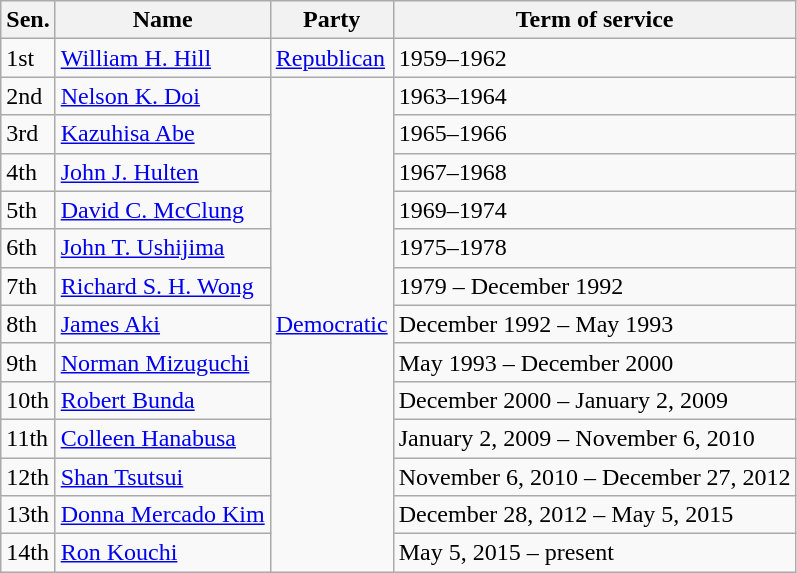<table class="wikitable">
<tr>
<th><abbr>Sen</abbr>.</th>
<th>Name</th>
<th>Party</th>
<th>Term of service</th>
</tr>
<tr>
<td>1st</td>
<td><a href='#'>William H. Hill</a></td>
<td><a href='#'>Republican</a></td>
<td>1959–1962</td>
</tr>
<tr>
<td>2nd</td>
<td><a href='#'>Nelson K. Doi</a></td>
<td rowspan="13"><a href='#'>Democratic</a></td>
<td>1963–1964</td>
</tr>
<tr>
<td>3rd</td>
<td><a href='#'>Kazuhisa Abe</a></td>
<td>1965–1966</td>
</tr>
<tr>
<td>4th</td>
<td><a href='#'>John J. Hulten</a></td>
<td>1967–1968</td>
</tr>
<tr>
<td>5th</td>
<td><a href='#'>David C. McClung</a></td>
<td>1969–1974</td>
</tr>
<tr>
<td>6th</td>
<td><a href='#'>John T. Ushijima</a></td>
<td>1975–1978</td>
</tr>
<tr>
<td>7th</td>
<td><a href='#'>Richard S. H. Wong</a></td>
<td>1979 – December 1992</td>
</tr>
<tr>
<td>8th</td>
<td><a href='#'>James Aki</a></td>
<td>December 1992 – May 1993</td>
</tr>
<tr>
<td>9th</td>
<td><a href='#'>Norman Mizuguchi</a></td>
<td>May 1993 – December  2000</td>
</tr>
<tr>
<td>10th</td>
<td><a href='#'>Robert Bunda</a></td>
<td>December 2000 – January 2, 2009</td>
</tr>
<tr>
<td>11th</td>
<td><a href='#'>Colleen Hanabusa</a></td>
<td>January 2, 2009 – November 6, 2010</td>
</tr>
<tr>
<td>12th</td>
<td><a href='#'>Shan Tsutsui</a></td>
<td>November 6, 2010 – December 27, 2012</td>
</tr>
<tr>
<td>13th</td>
<td><a href='#'>Donna Mercado Kim</a></td>
<td>December 28, 2012 – May 5, 2015</td>
</tr>
<tr>
<td>14th</td>
<td><a href='#'>Ron Kouchi</a></td>
<td>May 5, 2015 – present</td>
</tr>
</table>
